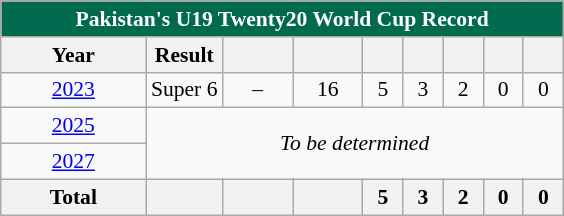<table class="wikitable" style="font-size:90%; text-align:center">
<tr>
<th style="color:white; background:#006A4E;" colspan=9>Pakistan's U19 Twenty20 World Cup Record</th>
</tr>
<tr>
<th width="90">Year</th>
<th>Result</th>
<th width="40"></th>
<th width="40"></th>
<th width="20"></th>
<th width="20"></th>
<th width="20"></th>
<th width="20"></th>
<th width="20"></th>
</tr>
<tr>
<td> <a href='#'>2023</a></td>
<td>Super 6</td>
<td>–</td>
<td>16</td>
<td>5</td>
<td>3</td>
<td>2</td>
<td>0</td>
<td>0</td>
</tr>
<tr>
<td> <a href='#'>2025</a></td>
<td colspan="8" rowspan="2"><em>To be determined</em></td>
</tr>
<tr>
<td> <a href='#'>2027</a></td>
</tr>
<tr>
<th>Total</th>
<th></th>
<th></th>
<th></th>
<th>5</th>
<th>3</th>
<th>2</th>
<th>0</th>
<th>0</th>
</tr>
</table>
